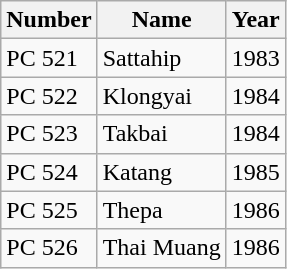<table class="wikitable">
<tr>
<th>Number</th>
<th>Name</th>
<th>Year</th>
</tr>
<tr>
<td>PC 521</td>
<td>Sattahip</td>
<td>1983</td>
</tr>
<tr>
<td>PC 522</td>
<td>Klongyai</td>
<td>1984</td>
</tr>
<tr>
<td>PC 523</td>
<td>Takbai</td>
<td>1984</td>
</tr>
<tr>
<td>PC 524</td>
<td>Katang</td>
<td>1985</td>
</tr>
<tr>
<td>PC 525</td>
<td>Thepa</td>
<td>1986</td>
</tr>
<tr>
<td>PC 526</td>
<td>Thai Muang</td>
<td>1986</td>
</tr>
</table>
